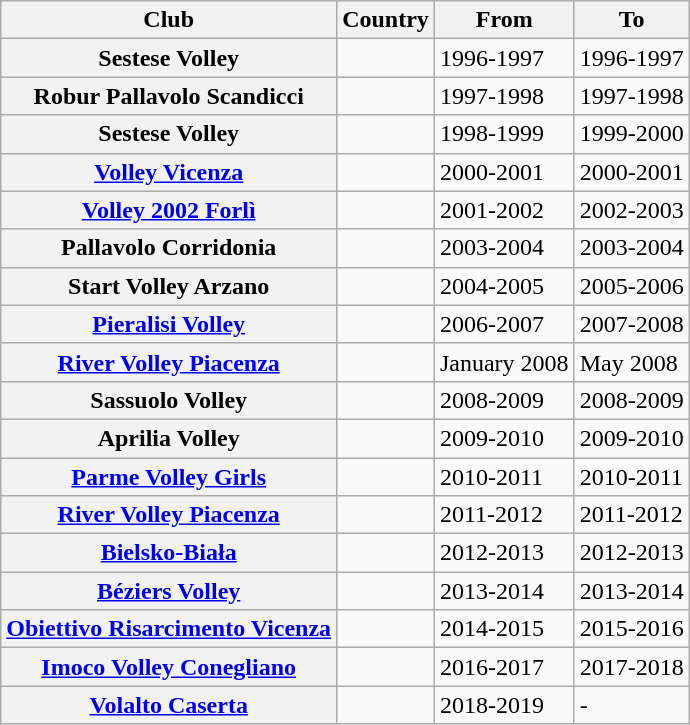<table class="wikitable sortable">
<tr>
<th scope="col">Club</th>
<th scope="col">Country</th>
<th scope="col">From</th>
<th scope="col">To</th>
</tr>
<tr>
<th scope="row">Sestese Volley</th>
<td></td>
<td>1996-1997</td>
<td>1996-1997</td>
</tr>
<tr>
<th scope="row">Robur Pallavolo Scandicci</th>
<td></td>
<td>1997-1998</td>
<td>1997-1998</td>
</tr>
<tr>
<th scope="row">Sestese Volley</th>
<td></td>
<td>1998-1999</td>
<td>1999-2000</td>
</tr>
<tr>
<th scope="row"><a href='#'>Volley Vicenza</a></th>
<td></td>
<td>2000-2001</td>
<td>2000-2001</td>
</tr>
<tr>
<th scope="row"><a href='#'>Volley 2002 Forlì</a></th>
<td></td>
<td>2001-2002</td>
<td>2002-2003</td>
</tr>
<tr>
<th scope="row">Pallavolo Corridonia</th>
<td></td>
<td>2003-2004</td>
<td>2003-2004</td>
</tr>
<tr>
<th scope="row">Start Volley Arzano</th>
<td></td>
<td>2004-2005</td>
<td>2005-2006</td>
</tr>
<tr>
<th scope="row"><a href='#'>Pieralisi Volley</a></th>
<td></td>
<td>2006-2007</td>
<td>2007-2008</td>
</tr>
<tr>
<th scope="row"><a href='#'>River Volley Piacenza</a></th>
<td></td>
<td>January 2008</td>
<td>May 2008</td>
</tr>
<tr>
<th scope="row">Sassuolo Volley</th>
<td></td>
<td>2008-2009</td>
<td>2008-2009</td>
</tr>
<tr>
<th scope="row">Aprilia Volley</th>
<td></td>
<td>2009-2010</td>
<td>2009-2010</td>
</tr>
<tr>
<th scope="row"><a href='#'>Parme Volley Girls</a></th>
<td></td>
<td>2010-2011</td>
<td>2010-2011</td>
</tr>
<tr>
<th scope="row"><a href='#'>River Volley Piacenza</a></th>
<td></td>
<td>2011-2012</td>
<td>2011-2012</td>
</tr>
<tr>
<th scope="row"><a href='#'>Bielsko-Biała</a></th>
<td></td>
<td>2012-2013</td>
<td>2012-2013</td>
</tr>
<tr>
<th scope="row"><a href='#'>Béziers Volley</a></th>
<td></td>
<td>2013-2014</td>
<td>2013-2014</td>
</tr>
<tr>
<th scope="row"><a href='#'>Obiettivo Risarcimento Vicenza</a></th>
<td></td>
<td>2014-2015</td>
<td>2015-2016</td>
</tr>
<tr>
<th scope="row"><a href='#'>Imoco Volley Conegliano</a></th>
<td></td>
<td>2016-2017</td>
<td>2017-2018</td>
</tr>
<tr>
<th scope="row"><a href='#'>Volalto Caserta</a></th>
<td></td>
<td>2018-2019</td>
<td>-</td>
</tr>
</table>
